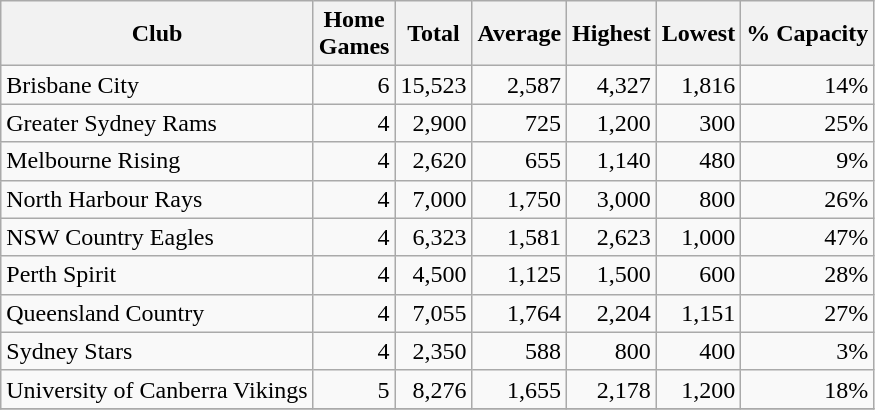<table class="wikitable sortable" style="text-align:right">
<tr>
<th>Club</th>
<th>Home<br>Games</th>
<th>Total</th>
<th>Average</th>
<th>Highest</th>
<th>Lowest</th>
<th>% Capacity</th>
</tr>
<tr>
<td style="text-align:left">Brisbane City</td>
<td>6</td>
<td>15,523</td>
<td>2,587</td>
<td>4,327</td>
<td>1,816</td>
<td>14%</td>
</tr>
<tr>
<td style="text-align:left">Greater Sydney Rams</td>
<td>4</td>
<td>2,900</td>
<td>725</td>
<td>1,200</td>
<td>300</td>
<td>25%</td>
</tr>
<tr>
<td style="text-align:left">Melbourne Rising</td>
<td>4</td>
<td>2,620</td>
<td>655</td>
<td>1,140</td>
<td>480</td>
<td>9%</td>
</tr>
<tr>
<td style="text-align:left">North Harbour Rays</td>
<td>4</td>
<td>7,000</td>
<td>1,750</td>
<td>3,000</td>
<td>800</td>
<td>26%</td>
</tr>
<tr>
<td style="text-align:left">NSW Country Eagles</td>
<td>4</td>
<td>6,323</td>
<td>1,581</td>
<td>2,623</td>
<td>1,000</td>
<td>47%</td>
</tr>
<tr>
<td style="text-align:left">Perth Spirit</td>
<td>4</td>
<td>4,500</td>
<td>1,125</td>
<td>1,500</td>
<td>600</td>
<td>28%</td>
</tr>
<tr>
<td style="text-align:left">Queensland Country</td>
<td>4</td>
<td>7,055</td>
<td>1,764</td>
<td>2,204</td>
<td>1,151</td>
<td>27%</td>
</tr>
<tr>
<td style="text-align:left">Sydney Stars</td>
<td>4</td>
<td>2,350</td>
<td>588</td>
<td>800</td>
<td>400</td>
<td>3%</td>
</tr>
<tr>
<td style="text-align:left">University of Canberra Vikings</td>
<td>5</td>
<td>8,276</td>
<td>1,655</td>
<td>2,178</td>
<td>1,200</td>
<td>18%</td>
</tr>
<tr>
</tr>
</table>
